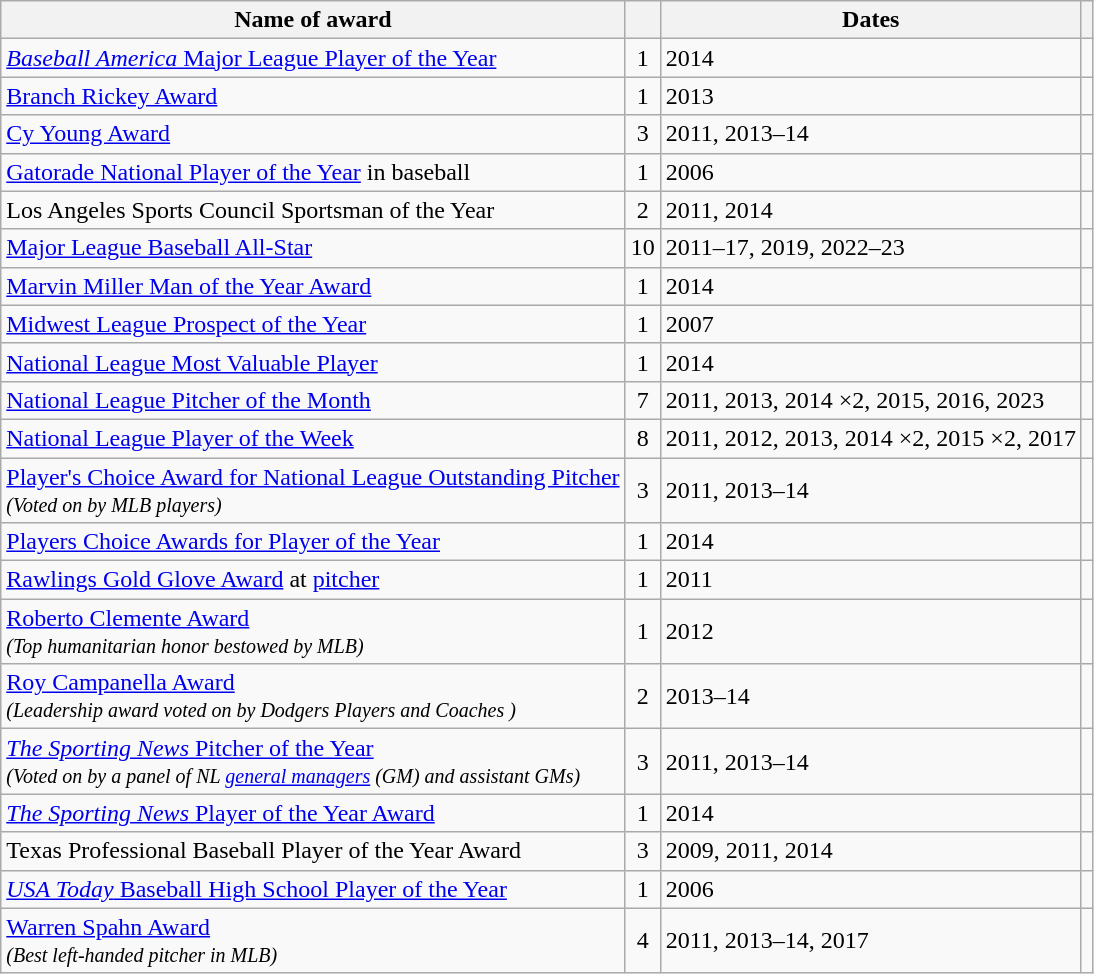<table class="wikitable">
<tr>
<th>Name of award</th>
<th></th>
<th>Dates</th>
<th></th>
</tr>
<tr>
<td><a href='#'><em>Baseball America</em> Major League Player of the Year</a></td>
<td style="text-align:center;">1</td>
<td>2014</td>
<td></td>
</tr>
<tr>
<td><a href='#'>Branch Rickey Award</a></td>
<td style="text-align:center;">1</td>
<td>2013</td>
<td></td>
</tr>
<tr>
<td><a href='#'>Cy Young Award</a></td>
<td style="text-align:center;">3</td>
<td>2011, 2013–14</td>
<td></td>
</tr>
<tr>
<td><a href='#'>Gatorade National Player of the Year</a> in baseball</td>
<td style="text-align:center;">1</td>
<td>2006</td>
<td></td>
</tr>
<tr>
<td>Los Angeles Sports Council Sportsman of the Year</td>
<td style="text-align:center;">2</td>
<td>2011, 2014</td>
<td></td>
</tr>
<tr>
<td><a href='#'>Major League Baseball All-Star</a></td>
<td style="text-align:center;">10</td>
<td>2011–17, 2019, 2022–23</td>
<td></td>
</tr>
<tr>
<td><a href='#'>Marvin Miller Man of the Year Award</a></td>
<td style="text-align:center;">1</td>
<td>2014</td>
<td></td>
</tr>
<tr>
<td><a href='#'>Midwest League Prospect of the Year</a></td>
<td style="text-align:center;">1</td>
<td>2007</td>
<td></td>
</tr>
<tr>
<td><a href='#'>National League Most Valuable Player</a></td>
<td style="text-align:center;">1</td>
<td>2014</td>
<td></td>
</tr>
<tr>
<td><a href='#'>National League Pitcher of the Month</a></td>
<td style="text-align:center;">7</td>
<td>2011, 2013, 2014 ×2, 2015, 2016, 2023</td>
<td></td>
</tr>
<tr>
<td><a href='#'>National League Player of the Week</a></td>
<td style="text-align:center;">8</td>
<td>2011, 2012, 2013, 2014 ×2, 2015 ×2, 2017</td>
<td></td>
</tr>
<tr>
<td><a href='#'>Player's Choice Award for National League Outstanding Pitcher</a> <br><small><em>(Voted on by MLB players)</em></small></td>
<td style="text-align:center;">3</td>
<td>2011, 2013–14</td>
<td></td>
</tr>
<tr>
<td><a href='#'>Players Choice Awards for Player of the Year</a></td>
<td style="text-align:center;">1</td>
<td>2014</td>
<td></td>
</tr>
<tr>
<td><a href='#'>Rawlings Gold Glove Award</a> at <a href='#'>pitcher</a></td>
<td style="text-align:center;">1</td>
<td>2011</td>
<td></td>
</tr>
<tr>
<td><a href='#'>Roberto Clemente Award</a> <br><small><em>(Top humanitarian honor bestowed by MLB)</em></small></td>
<td style="text-align:center;">1</td>
<td>2012</td>
<td></td>
</tr>
<tr>
<td><a href='#'>Roy Campanella Award</a> <br><small><em>(Leadership award voted on by Dodgers Players and Coaches )</em></small></td>
<td style="text-align:center;">2</td>
<td>2013–14</td>
<td></td>
</tr>
<tr>
<td><a href='#'><em>The Sporting News</em> Pitcher of the Year</a> <br><small><em>(Voted on by a panel of NL <a href='#'>general managers</a> (GM) and assistant GMs)</em></small></td>
<td style="text-align:center;">3</td>
<td>2011, 2013–14</td>
<td></td>
</tr>
<tr>
<td><a href='#'><em>The Sporting News</em> Player of the Year Award</a></td>
<td style="text-align:center;">1</td>
<td>2014</td>
<td></td>
</tr>
<tr>
<td>Texas Professional Baseball Player of the Year Award</td>
<td style="text-align:center;">3</td>
<td>2009, 2011, 2014</td>
<td></td>
</tr>
<tr>
<td><a href='#'><em>USA Today</em> Baseball High School Player of the Year</a></td>
<td style="text-align:center;">1</td>
<td>2006</td>
<td></td>
</tr>
<tr>
<td><a href='#'>Warren Spahn Award</a><br><small><em>(Best left-handed pitcher in MLB)</em></small></td>
<td style="text-align:center;">4</td>
<td>2011, 2013–14, 2017</td>
<td></td>
</tr>
</table>
